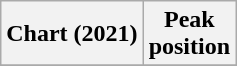<table class="wikitable plainrowheaders" style="text-align:center">
<tr>
<th scope="col">Chart (2021)</th>
<th scope="col">Peak<br> position</th>
</tr>
<tr>
</tr>
</table>
